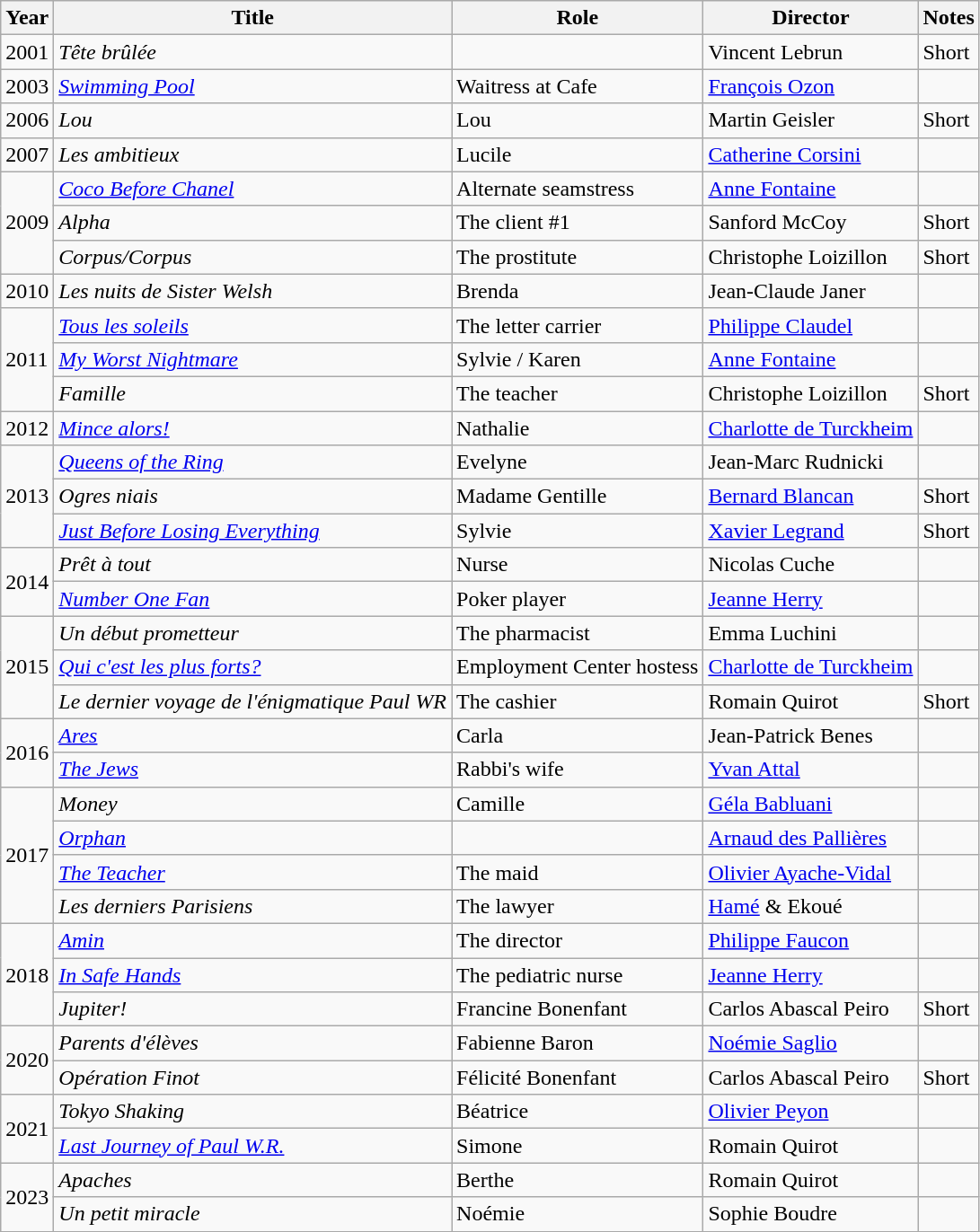<table class="wikitable">
<tr>
<th>Year</th>
<th>Title</th>
<th>Role</th>
<th>Director</th>
<th>Notes</th>
</tr>
<tr>
<td>2001</td>
<td><em>Tête brûlée</em></td>
<td></td>
<td>Vincent Lebrun</td>
<td>Short</td>
</tr>
<tr>
<td>2003</td>
<td><em><a href='#'>Swimming Pool</a></em></td>
<td>Waitress at Cafe</td>
<td><a href='#'>François Ozon</a></td>
<td></td>
</tr>
<tr>
<td>2006</td>
<td><em>Lou</em></td>
<td>Lou</td>
<td>Martin Geisler</td>
<td>Short</td>
</tr>
<tr>
<td>2007</td>
<td><em>Les ambitieux</em></td>
<td>Lucile</td>
<td><a href='#'>Catherine Corsini</a></td>
<td></td>
</tr>
<tr>
<td rowspan=3>2009</td>
<td><em><a href='#'>Coco Before Chanel</a></em></td>
<td>Alternate seamstress</td>
<td><a href='#'>Anne Fontaine</a></td>
<td></td>
</tr>
<tr>
<td><em>Alpha</em></td>
<td>The client #1</td>
<td>Sanford McCoy</td>
<td>Short</td>
</tr>
<tr>
<td><em>Corpus/Corpus</em></td>
<td>The prostitute</td>
<td>Christophe Loizillon</td>
<td>Short</td>
</tr>
<tr>
<td>2010</td>
<td><em>Les nuits de Sister Welsh</em></td>
<td>Brenda</td>
<td>Jean-Claude Janer</td>
<td></td>
</tr>
<tr>
<td rowspan=3>2011</td>
<td><em><a href='#'>Tous les soleils</a></em></td>
<td>The letter carrier</td>
<td><a href='#'>Philippe Claudel</a></td>
<td></td>
</tr>
<tr>
<td><em><a href='#'>My Worst Nightmare</a></em></td>
<td>Sylvie / Karen</td>
<td><a href='#'>Anne Fontaine</a></td>
<td></td>
</tr>
<tr>
<td><em>Famille</em></td>
<td>The teacher</td>
<td>Christophe Loizillon</td>
<td>Short</td>
</tr>
<tr>
<td>2012</td>
<td><em><a href='#'>Mince alors!</a></em></td>
<td>Nathalie</td>
<td><a href='#'>Charlotte de Turckheim</a></td>
<td></td>
</tr>
<tr>
<td rowspan=3>2013</td>
<td><em><a href='#'>Queens of the Ring</a></em></td>
<td>Evelyne</td>
<td>Jean-Marc Rudnicki</td>
<td></td>
</tr>
<tr>
<td><em>Ogres niais</em></td>
<td>Madame Gentille</td>
<td><a href='#'>Bernard Blancan</a></td>
<td>Short</td>
</tr>
<tr>
<td><em><a href='#'>Just Before Losing Everything</a></em></td>
<td>Sylvie</td>
<td><a href='#'>Xavier Legrand</a></td>
<td>Short</td>
</tr>
<tr>
<td rowspan=2>2014</td>
<td><em>Prêt à tout</em></td>
<td>Nurse</td>
<td>Nicolas Cuche</td>
<td></td>
</tr>
<tr>
<td><em><a href='#'>Number One Fan</a></em></td>
<td>Poker player</td>
<td><a href='#'>Jeanne Herry</a></td>
<td></td>
</tr>
<tr>
<td rowspan=3>2015</td>
<td><em>Un début prometteur</em></td>
<td>The pharmacist</td>
<td>Emma Luchini</td>
<td></td>
</tr>
<tr>
<td><em><a href='#'>Qui c'est les plus forts?</a></em></td>
<td>Employment Center hostess</td>
<td><a href='#'>Charlotte de Turckheim</a></td>
<td></td>
</tr>
<tr>
<td><em>Le dernier voyage de l'énigmatique Paul WR</em></td>
<td>The cashier</td>
<td>Romain Quirot</td>
<td>Short</td>
</tr>
<tr>
<td rowspan=2>2016</td>
<td><em><a href='#'>Ares</a></em></td>
<td>Carla</td>
<td>Jean-Patrick Benes</td>
<td></td>
</tr>
<tr>
<td><em><a href='#'>The Jews</a></em></td>
<td>Rabbi's wife</td>
<td><a href='#'>Yvan Attal</a></td>
<td></td>
</tr>
<tr>
<td rowspan=4>2017</td>
<td><em>Money</em></td>
<td>Camille</td>
<td><a href='#'>Géla Babluani</a></td>
<td></td>
</tr>
<tr>
<td><em><a href='#'>Orphan</a></em></td>
<td></td>
<td><a href='#'>Arnaud des Pallières</a></td>
<td></td>
</tr>
<tr>
<td><em><a href='#'>The Teacher</a></em></td>
<td>The maid</td>
<td><a href='#'>Olivier Ayache-Vidal</a></td>
<td></td>
</tr>
<tr>
<td><em>Les derniers Parisiens</em></td>
<td>The lawyer</td>
<td><a href='#'>Hamé</a> & Ekoué</td>
<td></td>
</tr>
<tr>
<td rowspan=3>2018</td>
<td><em><a href='#'>Amin</a></em></td>
<td>The director</td>
<td><a href='#'>Philippe Faucon</a></td>
<td></td>
</tr>
<tr>
<td><em><a href='#'>In Safe Hands</a></em></td>
<td>The pediatric nurse</td>
<td><a href='#'>Jeanne Herry</a></td>
<td></td>
</tr>
<tr>
<td><em>Jupiter!</em></td>
<td>Francine Bonenfant</td>
<td>Carlos Abascal Peiro</td>
<td>Short</td>
</tr>
<tr>
<td rowspan=2>2020</td>
<td><em>Parents d'élèves</em></td>
<td>Fabienne Baron</td>
<td><a href='#'>Noémie Saglio</a></td>
<td></td>
</tr>
<tr>
<td><em>Opération Finot</em></td>
<td>Félicité Bonenfant</td>
<td>Carlos Abascal Peiro</td>
<td>Short</td>
</tr>
<tr>
<td rowspan=2>2021</td>
<td><em>Tokyo Shaking</em></td>
<td>Béatrice</td>
<td><a href='#'>Olivier Peyon</a></td>
<td></td>
</tr>
<tr>
<td><em><a href='#'>Last Journey of Paul W.R.</a></em></td>
<td>Simone</td>
<td>Romain Quirot</td>
<td></td>
</tr>
<tr>
<td rowspan=2>2023</td>
<td><em>Apaches</em></td>
<td>Berthe</td>
<td>Romain Quirot</td>
<td></td>
</tr>
<tr>
<td><em>Un petit miracle</em></td>
<td>Noémie</td>
<td>Sophie Boudre</td>
<td></td>
</tr>
<tr>
</tr>
</table>
